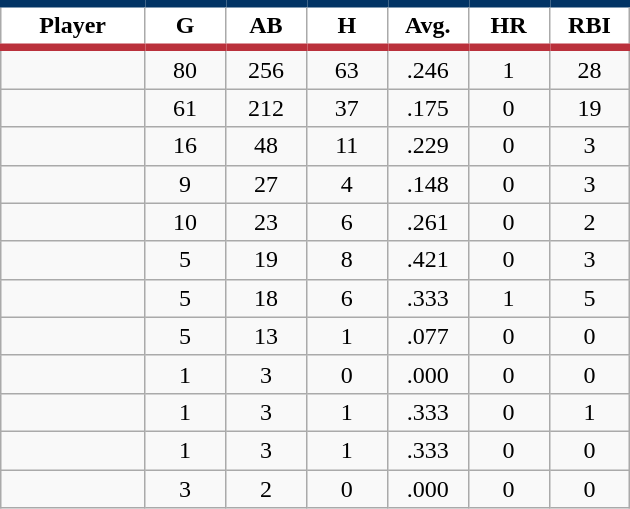<table class="wikitable sortable">
<tr>
<th style="background:#FFFFFF; border-top:#023465 5px solid; border-bottom:#ba313c 5px solid;" width="16%">Player</th>
<th style="background:#FFFFFF; border-top:#023465 5px solid; border-bottom:#ba313c 5px solid;" width="9%">G</th>
<th style="background:#FFFFFF; border-top:#023465 5px solid; border-bottom:#ba313c 5px solid;" width="9%">AB</th>
<th style="background:#FFFFFF; border-top:#023465 5px solid; border-bottom:#ba313c 5px solid;" width="9%">H</th>
<th style="background:#FFFFFF; border-top:#023465 5px solid; border-bottom:#ba313c 5px solid;" width="9%">Avg.</th>
<th style="background:#FFFFFF; border-top:#023465 5px solid; border-bottom:#ba313c 5px solid;" width="9%">HR</th>
<th style="background:#FFFFFF; border-top:#023465 5px solid; border-bottom:#ba313c 5px solid;" width="9%">RBI</th>
</tr>
<tr align="center">
<td></td>
<td>80</td>
<td>256</td>
<td>63</td>
<td>.246</td>
<td>1</td>
<td>28</td>
</tr>
<tr align="center">
<td></td>
<td>61</td>
<td>212</td>
<td>37</td>
<td>.175</td>
<td>0</td>
<td>19</td>
</tr>
<tr align="center">
<td></td>
<td>16</td>
<td>48</td>
<td>11</td>
<td>.229</td>
<td>0</td>
<td>3</td>
</tr>
<tr align="center">
<td></td>
<td>9</td>
<td>27</td>
<td>4</td>
<td>.148</td>
<td>0</td>
<td>3</td>
</tr>
<tr align="center">
<td></td>
<td>10</td>
<td>23</td>
<td>6</td>
<td>.261</td>
<td>0</td>
<td>2</td>
</tr>
<tr align="center">
<td></td>
<td>5</td>
<td>19</td>
<td>8</td>
<td>.421</td>
<td>0</td>
<td>3</td>
</tr>
<tr align="center">
<td></td>
<td>5</td>
<td>18</td>
<td>6</td>
<td>.333</td>
<td>1</td>
<td>5</td>
</tr>
<tr align="center">
<td></td>
<td>5</td>
<td>13</td>
<td>1</td>
<td>.077</td>
<td>0</td>
<td>0</td>
</tr>
<tr align="center">
<td></td>
<td>1</td>
<td>3</td>
<td>0</td>
<td>.000</td>
<td>0</td>
<td>0</td>
</tr>
<tr align="center">
<td></td>
<td>1</td>
<td>3</td>
<td>1</td>
<td>.333</td>
<td>0</td>
<td>1</td>
</tr>
<tr align="center">
<td></td>
<td>1</td>
<td>3</td>
<td>1</td>
<td>.333</td>
<td>0</td>
<td>0</td>
</tr>
<tr align="center">
<td></td>
<td>3</td>
<td>2</td>
<td>0</td>
<td>.000</td>
<td>0</td>
<td>0</td>
</tr>
</table>
